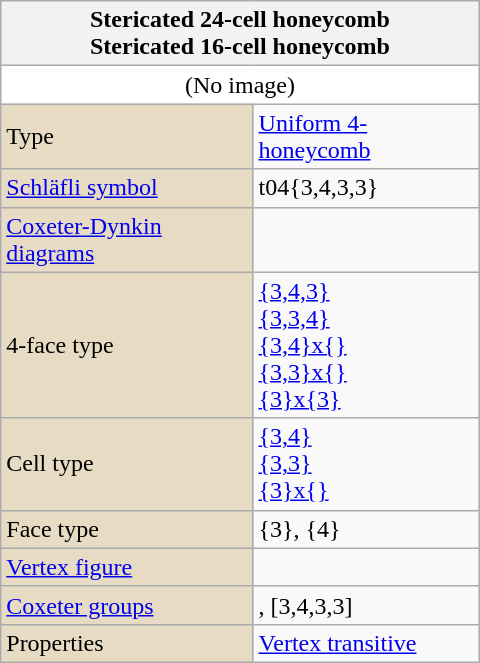<table class="wikitable" align="right" style="margin-left:10px" width="320">
<tr>
<th bgcolor=#e7dcc3 colspan=2>Stericated 24-cell honeycomb<br>Stericated 16-cell honeycomb</th>
</tr>
<tr>
<td bgcolor=#ffffff align=center colspan=2>(No image)</td>
</tr>
<tr>
<td bgcolor=#e7dcc3>Type</td>
<td><a href='#'>Uniform 4-honeycomb</a></td>
</tr>
<tr>
<td bgcolor=#e7dcc3><a href='#'>Schläfli symbol</a></td>
<td>t04{3,4,3,3}</td>
</tr>
<tr>
<td bgcolor=#e7dcc3><a href='#'>Coxeter-Dynkin diagrams</a></td>
<td></td>
</tr>
<tr>
<td bgcolor=#e7dcc3>4-face type</td>
<td><a href='#'>{3,4,3}</a> <br><a href='#'>{3,3,4}</a> <br><a href='#'>{3,4}x{}</a> <br><a href='#'>{3,3}x{}</a> <br><a href='#'>{3}x{3}</a> </td>
</tr>
<tr>
<td bgcolor=#e7dcc3>Cell type</td>
<td><a href='#'>{3,4}</a><br><a href='#'>{3,3}</a><br><a href='#'>{3}x{}</a></td>
</tr>
<tr>
<td bgcolor=#e7dcc3>Face type</td>
<td>{3}, {4}</td>
</tr>
<tr>
<td bgcolor=#e7dcc3><a href='#'>Vertex figure</a></td>
<td></td>
</tr>
<tr>
<td bgcolor=#e7dcc3><a href='#'>Coxeter groups</a></td>
<td>, [3,4,3,3]</td>
</tr>
<tr>
<td bgcolor=#e7dcc3>Properties</td>
<td><a href='#'>Vertex transitive</a></td>
</tr>
</table>
